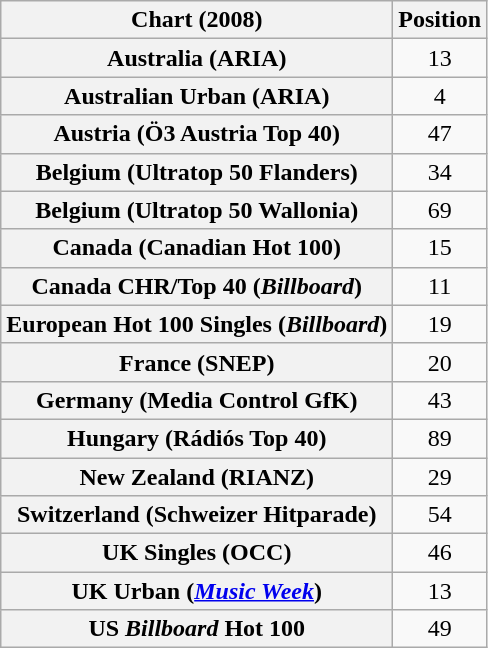<table class="wikitable sortable plainrowheaders">
<tr>
<th scope="col">Chart (2008)</th>
<th scope="col">Position</th>
</tr>
<tr>
<th scope="row">Australia (ARIA)</th>
<td style="text-align:center;">13</td>
</tr>
<tr>
<th scope="row">Australian Urban (ARIA)</th>
<td style="text-align:center;">4</td>
</tr>
<tr>
<th scope="row">Austria (Ö3 Austria Top 40)</th>
<td style="text-align:center;">47</td>
</tr>
<tr>
<th scope="row">Belgium (Ultratop 50 Flanders)</th>
<td style="text-align:center;">34</td>
</tr>
<tr>
<th scope="row">Belgium (Ultratop 50 Wallonia)</th>
<td style="text-align:center;">69</td>
</tr>
<tr>
<th scope="row">Canada (Canadian Hot 100)</th>
<td style="text-align:center;">15</td>
</tr>
<tr>
<th scope="row">Canada CHR/Top 40 (<em>Billboard</em>)</th>
<td style="text-align:center;">11</td>
</tr>
<tr>
<th scope="row">European Hot 100 Singles (<em>Billboard</em>)</th>
<td style="text-align:center;">19</td>
</tr>
<tr>
<th scope="row">France (SNEP)</th>
<td style="text-align:center;">20</td>
</tr>
<tr>
<th scope="row">Germany (Media Control GfK)</th>
<td style="text-align:center;">43</td>
</tr>
<tr>
<th scope="row">Hungary (Rádiós Top 40)</th>
<td style="text-align:center;">89</td>
</tr>
<tr>
<th scope="row">New Zealand (RIANZ)</th>
<td style="text-align:center;">29</td>
</tr>
<tr>
<th scope="row">Switzerland (Schweizer Hitparade)</th>
<td style="text-align:center;">54</td>
</tr>
<tr>
<th scope="row">UK Singles (OCC)</th>
<td style="text-align:center;">46</td>
</tr>
<tr>
<th scope="row">UK Urban (<em><a href='#'>Music Week</a></em>)</th>
<td style="text-align:center;">13</td>
</tr>
<tr>
<th scope="row">US <em>Billboard</em> Hot 100</th>
<td style="text-align:center;">49</td>
</tr>
</table>
